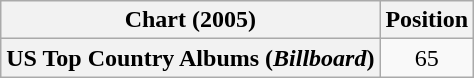<table class="wikitable plainrowheaders" style="text-align:center">
<tr>
<th scope="col">Chart (2005)</th>
<th scope="col">Position</th>
</tr>
<tr>
<th scope="row">US Top Country Albums (<em>Billboard</em>)</th>
<td>65</td>
</tr>
</table>
